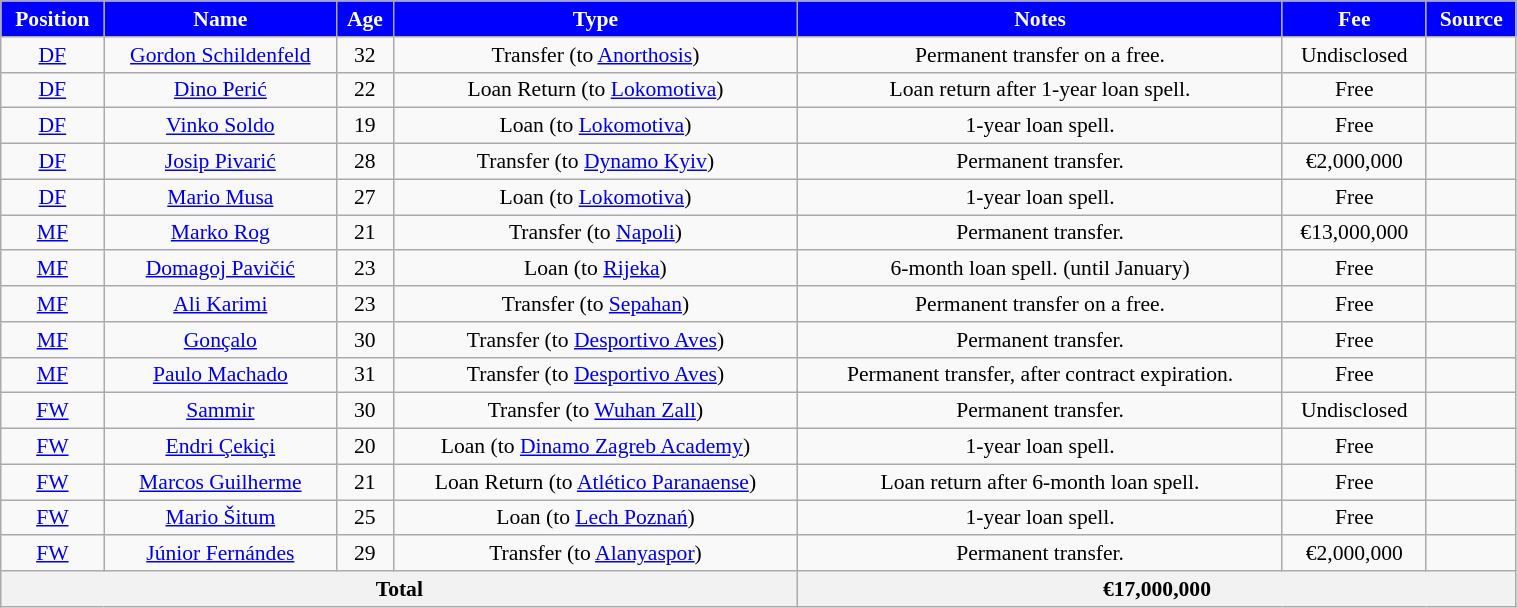<table class="wikitable" style="text-align:center; font-size:90%; width:80%">
<tr>
<th style="background:#0000ff; color:white; text-align:center;">Position</th>
<th style="background:#0000ff; color:white; text-align:center;">Name</th>
<th style="background:#0000ff; color:white; text-align:center;">Age</th>
<th style="background:#0000ff; color:white; text-align:center;">Type</th>
<th style="background:#0000ff; color:white; text-align:center;">Notes</th>
<th style="background:#0000ff; color:white; text-align:center;">Fee</th>
<th style="background:#0000ff; color:white; text-align:center;">Source</th>
</tr>
<tr>
<td><a href='#'>DF</a></td>
<td> <a href='#'>Gordon Schildenfeld</a></td>
<td>32</td>
<td>Transfer (to  <a href='#'>Anorthosis</a>)</td>
<td>Permanent transfer on a free.</td>
<td>Undisclosed</td>
<td></td>
</tr>
<tr>
<td><a href='#'>DF</a></td>
<td> <a href='#'>Dino Perić</a></td>
<td>22</td>
<td>Loan Return (to  <a href='#'>Lokomotiva</a>)</td>
<td>Loan return after 1-year loan spell.</td>
<td>Free</td>
<td></td>
</tr>
<tr>
<td><a href='#'>DF</a></td>
<td> <a href='#'>Vinko Soldo</a></td>
<td>19</td>
<td>Loan (to  <a href='#'>Lokomotiva</a>)</td>
<td>1-year loan spell.</td>
<td>Free</td>
<td></td>
</tr>
<tr>
<td><a href='#'>DF</a></td>
<td> <a href='#'>Josip Pivarić</a></td>
<td>28</td>
<td>Transfer (to  <a href='#'>Dynamo Kyiv</a>)</td>
<td>Permanent transfer.</td>
<td>€2,000,000</td>
<td></td>
</tr>
<tr>
<td><a href='#'>DF</a></td>
<td> <a href='#'>Mario Musa</a></td>
<td>27</td>
<td>Loan (to  <a href='#'>Lokomotiva</a>)</td>
<td>1-year loan spell.</td>
<td>Free</td>
<td></td>
</tr>
<tr>
<td><a href='#'>MF</a></td>
<td> <a href='#'>Marko Rog</a></td>
<td>21</td>
<td>Transfer (to  <a href='#'>Napoli</a>)</td>
<td>Permanent transfer.</td>
<td>€13,000,000</td>
<td></td>
</tr>
<tr>
<td><a href='#'>MF</a></td>
<td> <a href='#'>Domagoj Pavičić</a></td>
<td>23</td>
<td>Loan (to  <a href='#'>Rijeka</a>)</td>
<td>6-month loan spell. (until January)</td>
<td>Free</td>
<td></td>
</tr>
<tr>
<td><a href='#'>MF</a></td>
<td> <a href='#'>Ali Karimi</a></td>
<td>23</td>
<td>Transfer (to  <a href='#'>Sepahan</a>)</td>
<td>Permanent transfer on a free.</td>
<td>Free</td>
<td></td>
</tr>
<tr>
<td><a href='#'>MF</a></td>
<td> <a href='#'>Gonçalo</a></td>
<td>30</td>
<td>Transfer (to  <a href='#'>Desportivo Aves</a>)</td>
<td>Permanent transfer.</td>
<td>Free</td>
<td></td>
</tr>
<tr>
<td><a href='#'>MF</a></td>
<td> <a href='#'>Paulo Machado</a></td>
<td>31</td>
<td>Transfer (to  <a href='#'>Desportivo Aves</a>)</td>
<td>Permanent transfer, after contract expiration.</td>
<td>Free</td>
<td></td>
</tr>
<tr>
<td><a href='#'>FW</a></td>
<td> <a href='#'>Sammir</a></td>
<td>30</td>
<td>Transfer (to  <a href='#'>Wuhan Zall</a>)</td>
<td>Permanent transfer.</td>
<td>Undisclosed</td>
<td></td>
</tr>
<tr>
<td><a href='#'>FW</a></td>
<td> <a href='#'>Endri Çekiçi</a></td>
<td>20</td>
<td>Loan (to  <a href='#'>Dinamo Zagreb Academy</a>)</td>
<td>1-year loan spell.</td>
<td>Free</td>
<td></td>
</tr>
<tr>
<td><a href='#'>FW</a></td>
<td> <a href='#'>Marcos Guilherme</a></td>
<td>21</td>
<td>Loan Return (to  <a href='#'>Atlético Paranaense</a>)</td>
<td>Loan return after 6-month loan spell.</td>
<td>Free</td>
<td></td>
</tr>
<tr>
<td><a href='#'>FW</a></td>
<td> <a href='#'>Mario Šitum</a></td>
<td>25</td>
<td>Loan (to  <a href='#'>Lech Poznań</a>)</td>
<td>1-year loan spell.</td>
<td>Free</td>
<td></td>
</tr>
<tr>
<td><a href='#'>FW</a></td>
<td> <a href='#'>Júnior Fernándes</a></td>
<td>29</td>
<td>Transfer (to  <a href='#'>Alanyaspor</a>)</td>
<td>Permanent transfer.</td>
<td>€2,000,000</td>
<td></td>
</tr>
<tr>
<th colspan="4">Total</th>
<th colspan="3">€17,000,000</th>
</tr>
</table>
